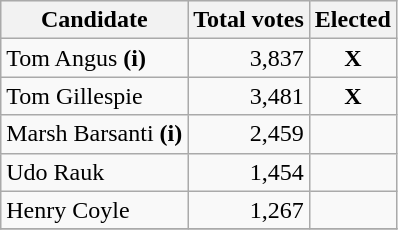<table class="wikitable">
<tr bgcolor="#EEEEEE">
<th align="left">Candidate</th>
<th align="right">Total votes</th>
<th align="right">Elected</th>
</tr>
<tr>
<td align="left">Tom Angus <strong>(i)</strong></td>
<td align="right">3,837</td>
<td align="center"><strong>X</strong></td>
</tr>
<tr>
<td align="left">Tom Gillespie</td>
<td align="right">3,481</td>
<td align="center"><strong>X</strong></td>
</tr>
<tr>
<td align="left">Marsh Barsanti <strong>(i)</strong></td>
<td align="right">2,459</td>
<td align="center"></td>
</tr>
<tr>
<td align="left">Udo Rauk</td>
<td align="right">1,454</td>
<td align="center"></td>
</tr>
<tr>
<td align="left">Henry Coyle</td>
<td align="right">1,267</td>
<td align="center"></td>
</tr>
<tr>
</tr>
</table>
